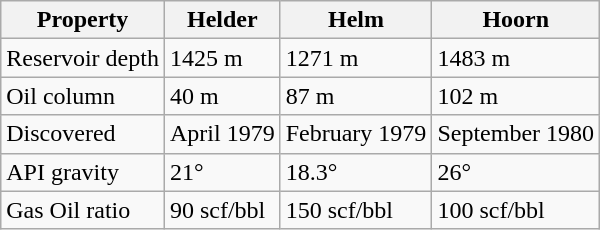<table class="wikitable">
<tr>
<th>Property</th>
<th>Helder</th>
<th>Helm</th>
<th>Hoorn</th>
</tr>
<tr>
<td>Reservoir depth</td>
<td>1425 m</td>
<td>1271 m</td>
<td>1483 m</td>
</tr>
<tr>
<td>Oil column</td>
<td>40 m</td>
<td>87 m</td>
<td>102 m</td>
</tr>
<tr>
<td>Discovered</td>
<td>April 1979</td>
<td>February 1979</td>
<td>September 1980</td>
</tr>
<tr>
<td>API gravity</td>
<td>21°</td>
<td>18.3°</td>
<td>26°</td>
</tr>
<tr>
<td>Gas Oil ratio</td>
<td>90 scf/bbl</td>
<td>150 scf/bbl</td>
<td>100 scf/bbl</td>
</tr>
</table>
